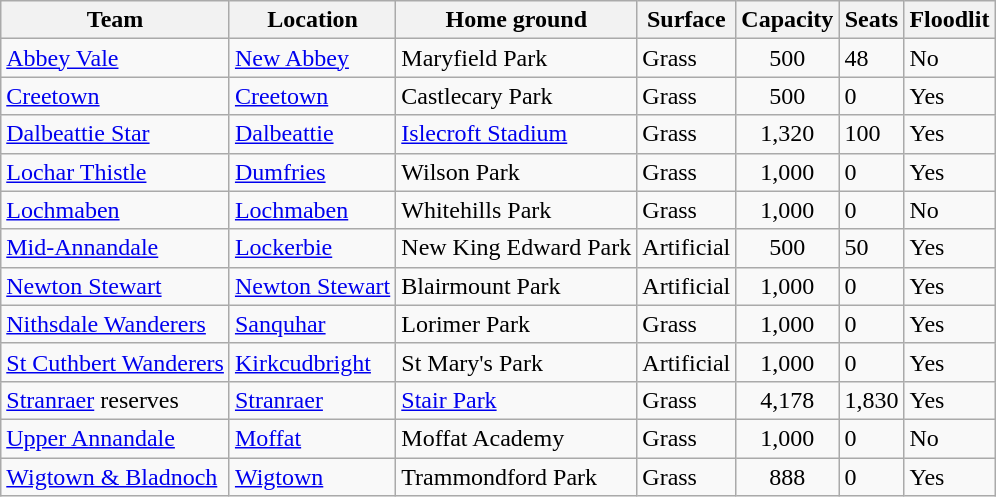<table class="wikitable sortable">
<tr>
<th>Team</th>
<th>Location</th>
<th>Home ground</th>
<th>Surface</th>
<th>Capacity</th>
<th>Seats</th>
<th>Floodlit</th>
</tr>
<tr>
<td><a href='#'>Abbey Vale</a></td>
<td><a href='#'>New Abbey</a></td>
<td>Maryfield Park</td>
<td>Grass</td>
<td align="center">500</td>
<td>48</td>
<td>No</td>
</tr>
<tr>
<td><a href='#'>Creetown</a></td>
<td><a href='#'>Creetown</a></td>
<td>Castlecary Park</td>
<td>Grass</td>
<td align="center">500</td>
<td>0</td>
<td>Yes</td>
</tr>
<tr>
<td><a href='#'>Dalbeattie Star</a></td>
<td><a href='#'>Dalbeattie</a></td>
<td><a href='#'>Islecroft Stadium</a></td>
<td>Grass</td>
<td align="center">1,320</td>
<td>100</td>
<td>Yes<br></td>
</tr>
<tr>
<td><a href='#'>Lochar Thistle</a></td>
<td><a href='#'>Dumfries</a></td>
<td>Wilson Park</td>
<td>Grass</td>
<td align="center">1,000</td>
<td>0</td>
<td>Yes</td>
</tr>
<tr>
<td><a href='#'>Lochmaben</a></td>
<td><a href='#'>Lochmaben</a></td>
<td>Whitehills Park</td>
<td>Grass</td>
<td align="center">1,000</td>
<td>0</td>
<td>No</td>
</tr>
<tr>
<td><a href='#'>Mid-Annandale</a></td>
<td><a href='#'>Lockerbie</a></td>
<td>New King Edward Park</td>
<td>Artificial</td>
<td align="center">500</td>
<td>50</td>
<td>Yes</td>
</tr>
<tr>
<td><a href='#'>Newton Stewart</a></td>
<td><a href='#'>Newton Stewart</a></td>
<td>Blairmount Park</td>
<td>Artificial</td>
<td align="center">1,000</td>
<td>0</td>
<td>Yes</td>
</tr>
<tr>
<td><a href='#'>Nithsdale Wanderers</a></td>
<td><a href='#'>Sanquhar</a></td>
<td>Lorimer Park</td>
<td>Grass</td>
<td align="center">1,000</td>
<td>0</td>
<td>Yes</td>
</tr>
<tr>
<td><a href='#'>St Cuthbert Wanderers</a></td>
<td><a href='#'>Kirkcudbright</a></td>
<td>St Mary's Park</td>
<td>Artificial</td>
<td align="center">1,000</td>
<td>0</td>
<td>Yes</td>
</tr>
<tr>
<td><a href='#'>Stranraer</a> reserves</td>
<td><a href='#'>Stranraer</a></td>
<td><a href='#'>Stair Park</a></td>
<td>Grass</td>
<td align="center">4,178</td>
<td>1,830</td>
<td>Yes</td>
</tr>
<tr>
<td><a href='#'>Upper Annandale</a></td>
<td><a href='#'>Moffat</a></td>
<td>Moffat Academy</td>
<td>Grass</td>
<td align="center">1,000</td>
<td>0</td>
<td>No</td>
</tr>
<tr>
<td><a href='#'>Wigtown & Bladnoch</a></td>
<td><a href='#'>Wigtown</a></td>
<td>Trammondford Park</td>
<td>Grass</td>
<td align="center">888</td>
<td>0</td>
<td>Yes</td>
</tr>
</table>
